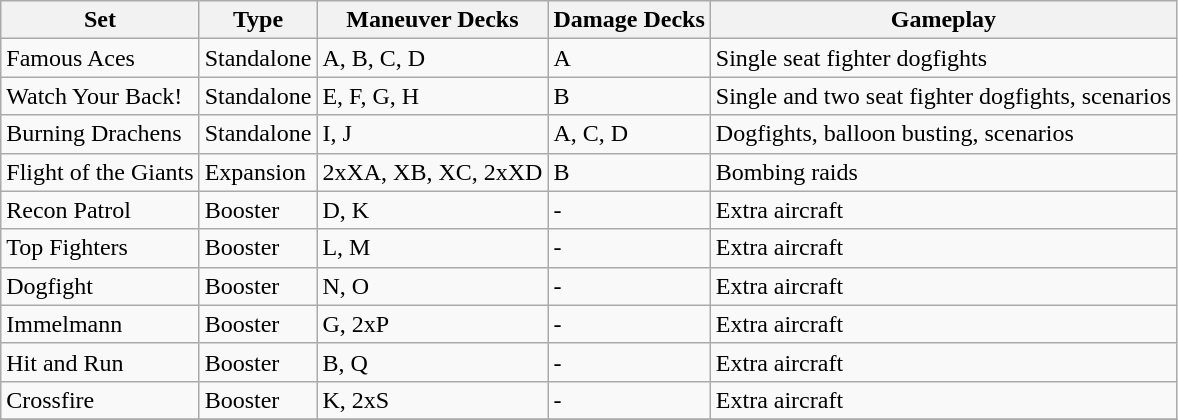<table class="wikitable nowraplinks sortable">
<tr>
<th>Set</th>
<th>Type</th>
<th>Maneuver Decks</th>
<th>Damage Decks</th>
<th>Gameplay</th>
</tr>
<tr>
<td>Famous Aces</td>
<td>Standalone</td>
<td>A, B, C, D</td>
<td>A</td>
<td>Single seat fighter dogfights</td>
</tr>
<tr>
<td>Watch Your Back!</td>
<td>Standalone</td>
<td>E, F, G, H</td>
<td>B</td>
<td>Single and two seat fighter dogfights, scenarios</td>
</tr>
<tr>
<td>Burning Drachens</td>
<td>Standalone</td>
<td>I, J</td>
<td>A, C, D</td>
<td>Dogfights, balloon busting, scenarios</td>
</tr>
<tr>
<td>Flight of the Giants</td>
<td>Expansion</td>
<td>2xXA, XB, XC, 2xXD</td>
<td>B</td>
<td>Bombing raids</td>
</tr>
<tr>
<td>Recon Patrol</td>
<td>Booster</td>
<td>D, K</td>
<td>-</td>
<td>Extra aircraft</td>
</tr>
<tr>
<td>Top Fighters</td>
<td>Booster</td>
<td>L, M</td>
<td>-</td>
<td>Extra aircraft</td>
</tr>
<tr>
<td>Dogfight</td>
<td>Booster</td>
<td>N, O</td>
<td>-</td>
<td>Extra aircraft</td>
</tr>
<tr>
<td>Immelmann</td>
<td>Booster</td>
<td>G, 2xP</td>
<td>-</td>
<td>Extra aircraft</td>
</tr>
<tr>
<td>Hit and Run</td>
<td>Booster</td>
<td>B, Q</td>
<td>-</td>
<td>Extra aircraft</td>
</tr>
<tr>
<td>Crossfire</td>
<td>Booster</td>
<td>K, 2xS</td>
<td>-</td>
<td>Extra aircraft</td>
</tr>
<tr>
</tr>
</table>
